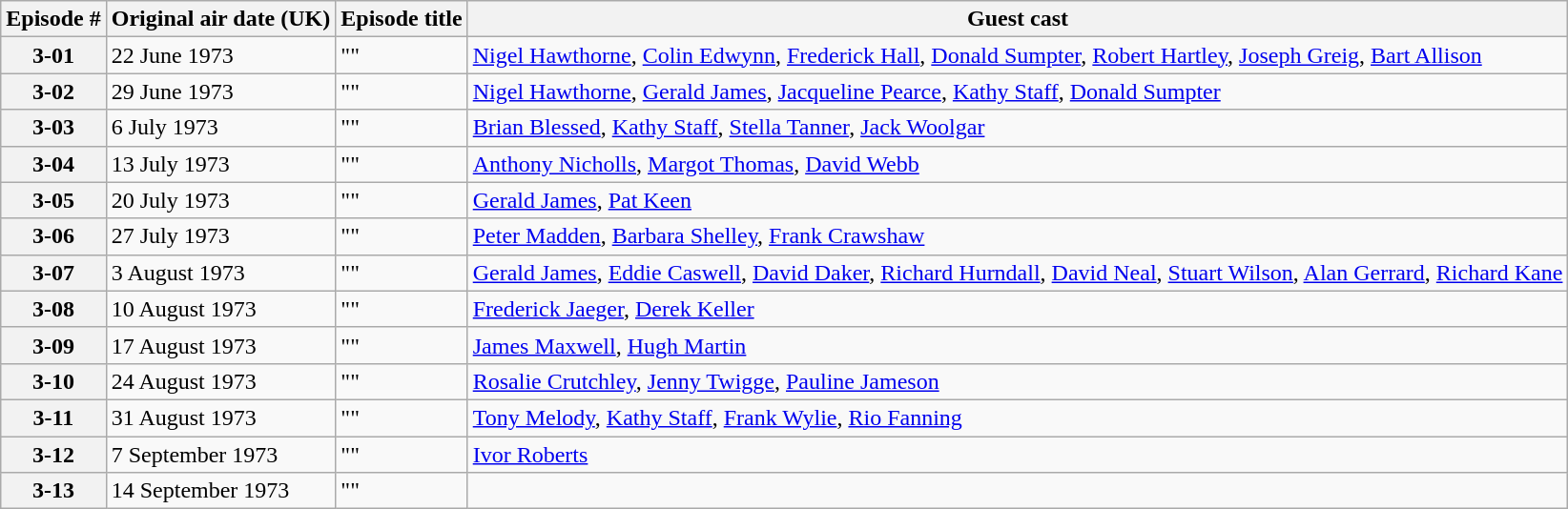<table class=wikitable>
<tr>
<th>Episode #</th>
<th>Original air date (UK)</th>
<th>Episode title</th>
<th>Guest cast</th>
</tr>
<tr>
<th>3-01</th>
<td>22 June 1973</td>
<td>""</td>
<td><a href='#'>Nigel Hawthorne</a>, <a href='#'>Colin Edwynn</a>, <a href='#'>Frederick Hall</a>, <a href='#'>Donald Sumpter</a>, <a href='#'>Robert Hartley</a>, <a href='#'>Joseph Greig</a>, <a href='#'>Bart Allison</a></td>
</tr>
<tr>
<th>3-02</th>
<td>29 June 1973</td>
<td>""</td>
<td><a href='#'>Nigel Hawthorne</a>, <a href='#'>Gerald James</a>, <a href='#'>Jacqueline Pearce</a>, <a href='#'>Kathy Staff</a>, <a href='#'>Donald Sumpter</a></td>
</tr>
<tr>
<th>3-03</th>
<td>6 July 1973</td>
<td>""</td>
<td><a href='#'>Brian Blessed</a>, <a href='#'>Kathy Staff</a>, <a href='#'>Stella Tanner</a>, <a href='#'>Jack Woolgar</a></td>
</tr>
<tr>
<th>3-04</th>
<td>13 July 1973</td>
<td>""</td>
<td><a href='#'>Anthony Nicholls</a>, <a href='#'>Margot Thomas</a>, <a href='#'>David Webb</a></td>
</tr>
<tr>
<th>3-05</th>
<td>20 July 1973</td>
<td>""</td>
<td><a href='#'>Gerald James</a>, <a href='#'>Pat Keen</a></td>
</tr>
<tr>
<th>3-06</th>
<td>27 July 1973</td>
<td>""</td>
<td><a href='#'>Peter Madden</a>, <a href='#'>Barbara Shelley</a>, <a href='#'>Frank Crawshaw</a></td>
</tr>
<tr>
<th>3-07</th>
<td>3 August 1973</td>
<td>""</td>
<td><a href='#'>Gerald James</a>, <a href='#'>Eddie Caswell</a>, <a href='#'>David Daker</a>, <a href='#'>Richard Hurndall</a>, <a href='#'>David Neal</a>, <a href='#'>Stuart Wilson</a>, <a href='#'>Alan Gerrard</a>, <a href='#'>Richard Kane</a></td>
</tr>
<tr>
<th>3-08</th>
<td>10 August 1973</td>
<td>""</td>
<td><a href='#'>Frederick Jaeger</a>, <a href='#'>Derek Keller</a></td>
</tr>
<tr>
<th>3-09</th>
<td>17 August 1973</td>
<td>""</td>
<td><a href='#'>James Maxwell</a>, <a href='#'>Hugh Martin</a></td>
</tr>
<tr>
<th>3-10</th>
<td>24 August 1973</td>
<td>""</td>
<td><a href='#'>Rosalie Crutchley</a>, <a href='#'>Jenny Twigge</a>, <a href='#'>Pauline Jameson</a></td>
</tr>
<tr>
<th>3-11</th>
<td>31 August 1973</td>
<td>""</td>
<td><a href='#'>Tony Melody</a>, <a href='#'>Kathy Staff</a>, <a href='#'>Frank Wylie</a>, <a href='#'>Rio Fanning</a></td>
</tr>
<tr>
<th>3-12</th>
<td>7 September 1973</td>
<td>""</td>
<td><a href='#'>Ivor Roberts</a></td>
</tr>
<tr>
<th>3-13</th>
<td>14 September 1973</td>
<td>""</td>
<td></td>
</tr>
</table>
